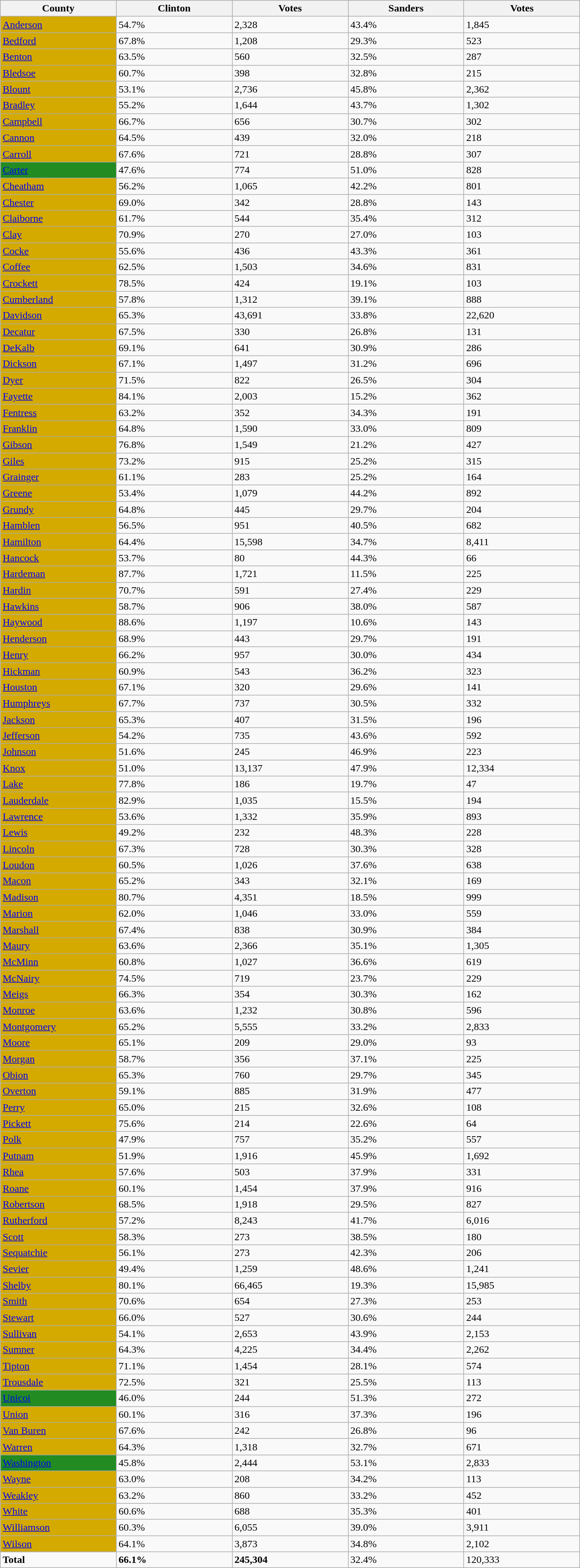<table class="wikitable sortable mw-collapsible mw-collapsed">
<tr>
<th width="10%">County</th>
<th width="10%">Clinton</th>
<th width="10%">Votes</th>
<th width="10%">Sanders</th>
<th width="10%">Votes</th>
</tr>
<tr>
<td style="background:#D4AA00;"><a href='#'>Anderson</a></td>
<td>54.7%</td>
<td>2,328</td>
<td>43.4%</td>
<td>1,845</td>
</tr>
<tr>
<td style="background:#D4AA00;"><a href='#'>Bedford</a></td>
<td>67.8%</td>
<td>1,208</td>
<td>29.3%</td>
<td>523</td>
</tr>
<tr>
<td style="background:#D4AA00;"><a href='#'>Benton</a></td>
<td>63.5%</td>
<td>560</td>
<td>32.5%</td>
<td>287</td>
</tr>
<tr>
<td style="background:#D4AA00;"><a href='#'>Bledsoe</a></td>
<td>60.7%</td>
<td>398</td>
<td>32.8%</td>
<td>215</td>
</tr>
<tr>
<td style="background:#D4AA00;"><a href='#'>Blount</a></td>
<td>53.1%</td>
<td>2,736</td>
<td>45.8%</td>
<td>2,362</td>
</tr>
<tr>
<td style="background:#D4AA00;"><a href='#'>Bradley</a></td>
<td>55.2%</td>
<td>1,644</td>
<td>43.7%</td>
<td>1,302</td>
</tr>
<tr>
<td style="background:#D4AA00;"><a href='#'>Campbell</a></td>
<td>66.7%</td>
<td>656</td>
<td>30.7%</td>
<td>302</td>
</tr>
<tr>
<td style="background:#D4AA00;"><a href='#'>Cannon</a></td>
<td>64.5%</td>
<td>439</td>
<td>32.0%</td>
<td>218</td>
</tr>
<tr>
<td style="background:#D4AA00;"><a href='#'>Carroll</a></td>
<td>67.6%</td>
<td>721</td>
<td>28.8%</td>
<td>307</td>
</tr>
<tr>
<td style="background:#228b22;"><a href='#'>Carter</a></td>
<td>47.6%</td>
<td>774</td>
<td>51.0%</td>
<td>828</td>
</tr>
<tr>
<td style="background:#D4AA00;"><a href='#'>Cheatham</a></td>
<td>56.2%</td>
<td>1,065</td>
<td>42.2%</td>
<td>801</td>
</tr>
<tr>
<td style="background:#D4AA00;"><a href='#'>Chester</a></td>
<td>69.0%</td>
<td>342</td>
<td>28.8%</td>
<td>143</td>
</tr>
<tr>
<td style="background:#D4AA00;"><a href='#'>Claiborne</a></td>
<td>61.7%</td>
<td>544</td>
<td>35.4%</td>
<td>312</td>
</tr>
<tr>
<td style="background:#D4AA00;"><a href='#'>Clay</a></td>
<td>70.9%</td>
<td>270</td>
<td>27.0%</td>
<td>103</td>
</tr>
<tr>
<td style="background:#D4AA00;"><a href='#'>Cocke</a></td>
<td>55.6%</td>
<td>436</td>
<td>43.3%</td>
<td>361</td>
</tr>
<tr>
<td style="background:#D4AA00;"><a href='#'>Coffee</a></td>
<td>62.5%</td>
<td>1,503</td>
<td>34.6%</td>
<td>831</td>
</tr>
<tr>
<td style="background:#D4AA00;"><a href='#'>Crockett</a></td>
<td>78.5%</td>
<td>424</td>
<td>19.1%</td>
<td>103</td>
</tr>
<tr>
<td style="background:#D4AA00;"><a href='#'>Cumberland</a></td>
<td>57.8%</td>
<td>1,312</td>
<td>39.1%</td>
<td>888</td>
</tr>
<tr>
<td style="background:#D4AA00;"><a href='#'>Davidson</a></td>
<td>65.3%</td>
<td>43,691</td>
<td>33.8%</td>
<td>22,620</td>
</tr>
<tr>
<td style="background:#D4AA00;"><a href='#'>Decatur</a></td>
<td>67.5%</td>
<td>330</td>
<td>26.8%</td>
<td>131</td>
</tr>
<tr>
<td style="background:#D4AA00;"><a href='#'>DeKalb</a></td>
<td>69.1%</td>
<td>641</td>
<td>30.9%</td>
<td>286</td>
</tr>
<tr>
<td style="background:#D4AA00;"><a href='#'>Dickson</a></td>
<td>67.1%</td>
<td>1,497</td>
<td>31.2%</td>
<td>696</td>
</tr>
<tr>
<td style="background:#D4AA00;"><a href='#'>Dyer</a></td>
<td>71.5%</td>
<td>822</td>
<td>26.5%</td>
<td>304</td>
</tr>
<tr>
<td style="background:#D4AA00;"><a href='#'>Fayette</a></td>
<td>84.1%</td>
<td>2,003</td>
<td>15.2%</td>
<td>362</td>
</tr>
<tr>
<td style="background:#D4AA00;"><a href='#'>Fentress</a></td>
<td>63.2%</td>
<td>352</td>
<td>34.3%</td>
<td>191</td>
</tr>
<tr>
<td style="background:#D4AA00;"><a href='#'>Franklin</a></td>
<td>64.8%</td>
<td>1,590</td>
<td>33.0%</td>
<td>809</td>
</tr>
<tr>
<td style="background:#D4AA00;"><a href='#'>Gibson</a></td>
<td>76.8%</td>
<td>1,549</td>
<td>21.2%</td>
<td>427</td>
</tr>
<tr>
<td style="background:#D4AA00;"><a href='#'>Giles</a></td>
<td>73.2%</td>
<td>915</td>
<td>25.2%</td>
<td>315</td>
</tr>
<tr>
<td style="background:#D4AA00;"><a href='#'>Grainger</a></td>
<td>61.1%</td>
<td>283</td>
<td>25.2%</td>
<td>164</td>
</tr>
<tr>
<td style="background:#D4AA00;"><a href='#'>Greene</a></td>
<td>53.4%</td>
<td>1,079</td>
<td>44.2%</td>
<td>892</td>
</tr>
<tr>
<td style="background:#D4AA00;"><a href='#'>Grundy</a></td>
<td>64.8%</td>
<td>445</td>
<td>29.7%</td>
<td>204</td>
</tr>
<tr>
<td style="background:#D4AA00;"><a href='#'>Hamblen</a></td>
<td>56.5%</td>
<td>951</td>
<td>40.5%</td>
<td>682</td>
</tr>
<tr>
<td style="background:#D4AA00;"><a href='#'>Hamilton</a></td>
<td>64.4%</td>
<td>15,598</td>
<td>34.7%</td>
<td>8,411</td>
</tr>
<tr>
<td style="background:#D4AA00;"><a href='#'>Hancock</a></td>
<td>53.7%</td>
<td>80</td>
<td>44.3%</td>
<td>66</td>
</tr>
<tr>
<td style="background:#D4AA00;"><a href='#'>Hardeman</a></td>
<td>87.7%</td>
<td>1,721</td>
<td>11.5%</td>
<td>225</td>
</tr>
<tr>
<td style="background:#D4AA00;"><a href='#'>Hardin</a></td>
<td>70.7%</td>
<td>591</td>
<td>27.4%</td>
<td>229</td>
</tr>
<tr>
<td style="background:#D4AA00;"><a href='#'>Hawkins</a></td>
<td>58.7%</td>
<td>906</td>
<td>38.0%</td>
<td>587</td>
</tr>
<tr>
<td style="background:#D4AA00;"><a href='#'>Haywood</a></td>
<td>88.6%</td>
<td>1,197</td>
<td>10.6%</td>
<td>143</td>
</tr>
<tr>
<td style="background:#D4AA00;"><a href='#'>Henderson</a></td>
<td>68.9%</td>
<td>443</td>
<td>29.7%</td>
<td>191</td>
</tr>
<tr>
<td style="background:#D4AA00;"><a href='#'>Henry</a></td>
<td>66.2%</td>
<td>957</td>
<td>30.0%</td>
<td>434</td>
</tr>
<tr>
<td style="background:#D4AA00;"><a href='#'>Hickman</a></td>
<td>60.9%</td>
<td>543</td>
<td>36.2%</td>
<td>323</td>
</tr>
<tr>
<td style="background:#D4AA00;"><a href='#'>Houston</a></td>
<td>67.1%</td>
<td>320</td>
<td>29.6%</td>
<td>141</td>
</tr>
<tr>
<td style="background:#D4AA00;"><a href='#'>Humphreys</a></td>
<td>67.7%</td>
<td>737</td>
<td>30.5%</td>
<td>332</td>
</tr>
<tr>
<td style="background:#D4AA00;"><a href='#'>Jackson</a></td>
<td>65.3%</td>
<td>407</td>
<td>31.5%</td>
<td>196</td>
</tr>
<tr>
<td style="background:#D4AA00;"><a href='#'>Jefferson</a></td>
<td>54.2%</td>
<td>735</td>
<td>43.6%</td>
<td>592</td>
</tr>
<tr>
<td style="background:#D4AA00;"><a href='#'>Johnson</a></td>
<td>51.6%</td>
<td>245</td>
<td>46.9%</td>
<td>223</td>
</tr>
<tr>
<td style="background:#D4AA00;"><a href='#'>Knox</a></td>
<td>51.0%</td>
<td>13,137</td>
<td>47.9%</td>
<td>12,334</td>
</tr>
<tr>
<td style="background:#D4AA00;"><a href='#'>Lake</a></td>
<td>77.8%</td>
<td>186</td>
<td>19.7%</td>
<td>47</td>
</tr>
<tr>
<td style="background:#D4AA00;"><a href='#'>Lauderdale</a></td>
<td>82.9%</td>
<td>1,035</td>
<td>15.5%</td>
<td>194</td>
</tr>
<tr>
<td style="background:#D4AA00;"><a href='#'>Lawrence</a></td>
<td>53.6%</td>
<td>1,332</td>
<td>35.9%</td>
<td>893</td>
</tr>
<tr>
<td style="background:#D4AA00;"><a href='#'>Lewis</a></td>
<td>49.2%</td>
<td>232</td>
<td>48.3%</td>
<td>228</td>
</tr>
<tr>
<td style="background:#D4AA00;"><a href='#'>Lincoln</a></td>
<td>67.3%</td>
<td>728</td>
<td>30.3%</td>
<td>328</td>
</tr>
<tr>
<td style="background:#D4AA00;"><a href='#'>Loudon</a></td>
<td>60.5%</td>
<td>1,026</td>
<td>37.6%</td>
<td>638</td>
</tr>
<tr>
<td style="background:#D4AA00;"><a href='#'>Macon</a></td>
<td>65.2%</td>
<td>343</td>
<td>32.1%</td>
<td>169</td>
</tr>
<tr>
<td style="background:#D4AA00;"><a href='#'>Madison</a></td>
<td>80.7%</td>
<td>4,351</td>
<td>18.5%</td>
<td>999</td>
</tr>
<tr>
<td style="background:#D4AA00;"><a href='#'>Marion</a></td>
<td>62.0%</td>
<td>1,046</td>
<td>33.0%</td>
<td>559</td>
</tr>
<tr>
<td style="background:#D4AA00;"><a href='#'>Marshall</a></td>
<td>67.4%</td>
<td>838</td>
<td>30.9%</td>
<td>384</td>
</tr>
<tr>
<td style="background:#D4AA00;"><a href='#'>Maury</a></td>
<td>63.6%</td>
<td>2,366</td>
<td>35.1%</td>
<td>1,305</td>
</tr>
<tr>
<td style="background:#D4AA00;"><a href='#'>McMinn</a></td>
<td>60.8%</td>
<td>1,027</td>
<td>36.6%</td>
<td>619</td>
</tr>
<tr>
<td style="background:#D4AA00;"><a href='#'>McNairy</a></td>
<td>74.5%</td>
<td>719</td>
<td>23.7%</td>
<td>229</td>
</tr>
<tr>
<td style="background:#D4AA00;"><a href='#'>Meigs</a></td>
<td>66.3%</td>
<td>354</td>
<td>30.3%</td>
<td>162</td>
</tr>
<tr>
<td style="background:#D4AA00;"><a href='#'>Monroe</a></td>
<td>63.6%</td>
<td>1,232</td>
<td>30.8%</td>
<td>596</td>
</tr>
<tr>
<td style="background:#D4AA00;"><a href='#'>Montgomery</a></td>
<td>65.2%</td>
<td>5,555</td>
<td>33.2%</td>
<td>2,833</td>
</tr>
<tr>
<td style="background:#D4AA00;"><a href='#'>Moore</a></td>
<td>65.1%</td>
<td>209</td>
<td>29.0%</td>
<td>93</td>
</tr>
<tr>
<td style="background:#D4AA00;"><a href='#'>Morgan</a></td>
<td>58.7%</td>
<td>356</td>
<td>37.1%</td>
<td>225</td>
</tr>
<tr>
<td style="background:#D4AA00;"><a href='#'>Obion</a></td>
<td>65.3%</td>
<td>760</td>
<td>29.7%</td>
<td>345</td>
</tr>
<tr>
<td style="background:#D4AA00;"><a href='#'>Overton</a></td>
<td>59.1%</td>
<td>885</td>
<td>31.9%</td>
<td>477</td>
</tr>
<tr>
<td style="background:#D4AA00;"><a href='#'>Perry</a></td>
<td>65.0%</td>
<td>215</td>
<td>32.6%</td>
<td>108</td>
</tr>
<tr>
<td style="background:#D4AA00;"><a href='#'>Pickett</a></td>
<td>75.6%</td>
<td>214</td>
<td>22.6%</td>
<td>64</td>
</tr>
<tr>
<td style="background:#D4AA00;"><a href='#'>Polk</a></td>
<td>47.9%</td>
<td>757</td>
<td>35.2%</td>
<td>557</td>
</tr>
<tr>
<td style="background:#D4AA00;"><a href='#'>Putnam</a></td>
<td>51.9%</td>
<td>1,916</td>
<td>45.9%</td>
<td>1,692</td>
</tr>
<tr>
<td style="background:#D4AA00;"><a href='#'>Rhea</a></td>
<td>57.6%</td>
<td>503</td>
<td>37.9%</td>
<td>331</td>
</tr>
<tr>
<td style="background:#D4AA00;"><a href='#'>Roane</a></td>
<td>60.1%</td>
<td>1,454</td>
<td>37.9%</td>
<td>916</td>
</tr>
<tr>
<td style="background:#D4AA00;"><a href='#'>Robertson</a></td>
<td>68.5%</td>
<td>1,918</td>
<td>29.5%</td>
<td>827</td>
</tr>
<tr>
<td style="background:#D4AA00;"><a href='#'>Rutherford</a></td>
<td>57.2%</td>
<td>8,243</td>
<td>41.7%</td>
<td>6,016</td>
</tr>
<tr>
<td style="background:#D4AA00;"><a href='#'>Scott</a></td>
<td>58.3%</td>
<td>273</td>
<td>38.5%</td>
<td>180</td>
</tr>
<tr>
<td style="background:#D4AA00;"><a href='#'>Sequatchie</a></td>
<td>56.1%</td>
<td>273</td>
<td>42.3%</td>
<td>206</td>
</tr>
<tr>
<td style="background:#D4AA00;"><a href='#'>Sevier</a></td>
<td>49.4%</td>
<td>1,259</td>
<td>48.6%</td>
<td>1,241</td>
</tr>
<tr>
<td style="background:#D4AA00;"><a href='#'>Shelby</a></td>
<td>80.1%</td>
<td>66,465</td>
<td>19.3%</td>
<td>15,985</td>
</tr>
<tr>
<td style="background:#D4AA00;"><a href='#'>Smith</a></td>
<td>70.6%</td>
<td>654</td>
<td>27.3%</td>
<td>253</td>
</tr>
<tr>
<td style="background:#D4AA00;"><a href='#'>Stewart</a></td>
<td>66.0%</td>
<td>527</td>
<td>30.6%</td>
<td>244</td>
</tr>
<tr>
<td style="background:#D4AA00;"><a href='#'>Sullivan</a></td>
<td>54.1%</td>
<td>2,653</td>
<td>43.9%</td>
<td>2,153</td>
</tr>
<tr>
<td style="background:#D4AA00;"><a href='#'>Sumner</a></td>
<td>64.3%</td>
<td>4,225</td>
<td>34.4%</td>
<td>2,262</td>
</tr>
<tr>
<td style="background:#D4AA00;"><a href='#'>Tipton</a></td>
<td>71.1%</td>
<td>1,454</td>
<td>28.1%</td>
<td>574</td>
</tr>
<tr>
<td style="background:#D4AA00;"><a href='#'>Trousdale</a></td>
<td>72.5%</td>
<td>321</td>
<td>25.5%</td>
<td>113</td>
</tr>
<tr>
<td style="background:#228b22;"><a href='#'>Unicoi</a></td>
<td>46.0%</td>
<td>244</td>
<td>51.3%</td>
<td>272</td>
</tr>
<tr>
<td style="background:#D4AA00;"><a href='#'>Union</a></td>
<td>60.1%</td>
<td>316</td>
<td>37.3%</td>
<td>196</td>
</tr>
<tr>
<td style="background:#D4AA00;"><a href='#'>Van Buren</a></td>
<td>67.6%</td>
<td>242</td>
<td>26.8%</td>
<td>96</td>
</tr>
<tr>
<td style="background:#D4AA00;"><a href='#'>Warren</a></td>
<td>64.3%</td>
<td>1,318</td>
<td>32.7%</td>
<td>671</td>
</tr>
<tr>
<td style="background:#228b22;"><a href='#'>Washington</a></td>
<td>45.8%</td>
<td>2,444</td>
<td>53.1%</td>
<td>2,833</td>
</tr>
<tr>
<td style="background:#D4AA00;"><a href='#'>Wayne</a></td>
<td>63.0%</td>
<td>208</td>
<td>34.2%</td>
<td>113</td>
</tr>
<tr>
<td style="background:#D4AA00;"><a href='#'>Weakley</a></td>
<td>63.2%</td>
<td>860</td>
<td>33.2%</td>
<td>452</td>
</tr>
<tr>
<td style="background:#D4AA00;"><a href='#'>White</a></td>
<td>60.6%</td>
<td>688</td>
<td>35.3%</td>
<td>401</td>
</tr>
<tr>
<td style="background:#D4AA00;"><a href='#'>Williamson</a></td>
<td>60.3%</td>
<td>6,055</td>
<td>39.0%</td>
<td>3,911</td>
</tr>
<tr>
<td style="background:#D4AA00;"><a href='#'>Wilson</a></td>
<td>64.1%</td>
<td>3,873</td>
<td>34.8%</td>
<td>2,102</td>
</tr>
<tr>
<td><strong>Total</strong></td>
<td><strong>66.1%</strong></td>
<td><strong>245,304</strong></td>
<td>32.4%</td>
<td>120,333</td>
</tr>
</table>
